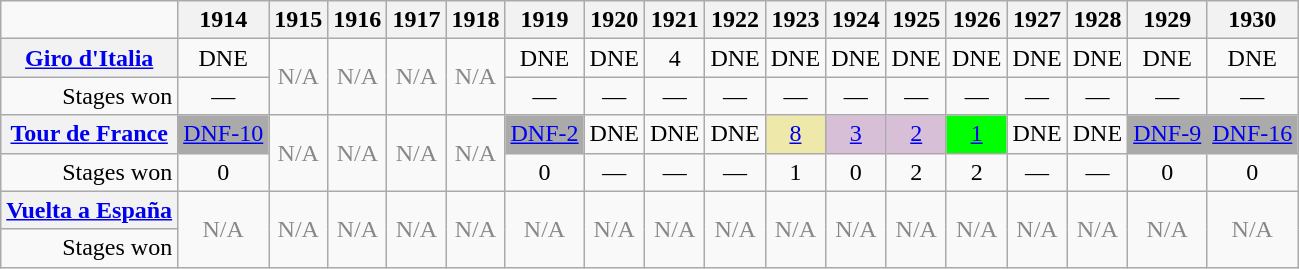<table class="wikitable">
<tr>
<td></td>
<th scope="col">1914</th>
<th scope="col">1915</th>
<th scope="col">1916</th>
<th scope="col">1917</th>
<th scope="col">1918</th>
<th scope="col">1919</th>
<th scope="col">1920</th>
<th scope="col">1921</th>
<th scope="col">1922</th>
<th scope="col">1923</th>
<th scope="col">1924</th>
<th scope="col">1925</th>
<th scope="col">1926</th>
<th scope="col">1927</th>
<th scope="col">1928</th>
<th scope="col">1929</th>
<th scope="col">1930</th>
</tr>
<tr>
<th><a href='#'>Giro d'Italia</a></th>
<td align="center">DNE</td>
<td rowspan=2 align="center" style="color:#888888;">N/A</td>
<td rowspan=2 align="center" style="color:#888888;">N/A</td>
<td rowspan=2 align="center" style="color:#888888;">N/A</td>
<td rowspan=2 align="center" style="color:#888888;">N/A</td>
<td align="center">DNE</td>
<td align="center">DNE</td>
<td align="center">4</td>
<td align="center">DNE</td>
<td align="center">DNE</td>
<td align="center">DNE</td>
<td align="center">DNE</td>
<td align="center">DNE</td>
<td align="center">DNE</td>
<td align="center">DNE</td>
<td align="center">DNE</td>
<td align="center">DNE</td>
</tr>
<tr>
<td align="right">Stages won</td>
<td align="center">—</td>
<td align="center">—</td>
<td align="center">—</td>
<td align="center">—</td>
<td align="center">—</td>
<td align="center">—</td>
<td align="center">—</td>
<td align="center">—</td>
<td align="center">—</td>
<td align="center">—</td>
<td align="center">—</td>
<td align="center">—</td>
<td align="center">—</td>
</tr>
<tr>
<th><a href='#'>Tour de France</a></th>
<td align="center" style="background:#AAAAAA;"><a href='#'>DNF-10</a></td>
<td rowspan=2 align="center" style="color:#888888;">N/A</td>
<td rowspan=2 align="center" style="color:#888888;">N/A</td>
<td rowspan=2 align="center" style="color:#888888;">N/A</td>
<td rowspan=2 align="center" style="color:#888888;">N/A</td>
<td align="center" style="background:#AAAAAA;"><a href='#'>DNF-2</a></td>
<td align="center">DNE</td>
<td align="center">DNE</td>
<td align="center">DNE</td>
<td align="center" style="background:#EEE8AA;"><a href='#'>8</a></td>
<td align="center" style="background:#D8BFD8;"><a href='#'>3</a></td>
<td align="center" style="background:#D8BFD8;"><a href='#'>2</a></td>
<td align="center" style="background:#00ff00;"><a href='#'>1</a></td>
<td align="center">DNE</td>
<td align="center">DNE</td>
<td align="center" style="background:#AAAAAA;"><a href='#'>DNF-9</a></td>
<td align="center" style="background:#AAAAAA;"><a href='#'>DNF-16</a></td>
</tr>
<tr>
<td align="right">Stages won</td>
<td align="center">0</td>
<td align="center">0</td>
<td align="center">—</td>
<td align="center">—</td>
<td align="center">—</td>
<td align="center">1</td>
<td align="center">0</td>
<td align="center">2</td>
<td align="center">2</td>
<td align="center">—</td>
<td align="center">—</td>
<td align="center">0</td>
<td align="center">0</td>
</tr>
<tr>
<th><a href='#'>Vuelta a España</a></th>
<td rowspan=2 align="center" style="color:#888888;">N/A</td>
<td rowspan=2 align="center" style="color:#888888;">N/A</td>
<td rowspan=2 align="center" style="color:#888888;">N/A</td>
<td rowspan=2 align="center" style="color:#888888;">N/A</td>
<td rowspan=2 align="center" style="color:#888888;">N/A</td>
<td rowspan=2 align="center" style="color:#888888;">N/A</td>
<td rowspan=2 align="center" style="color:#888888;">N/A</td>
<td rowspan=2 align="center" style="color:#888888;">N/A</td>
<td rowspan=2 align="center" style="color:#888888;">N/A</td>
<td rowspan=2 align="center" style="color:#888888;">N/A</td>
<td rowspan=2 align="center" style="color:#888888;">N/A</td>
<td rowspan=2 align="center" style="color:#888888;">N/A</td>
<td rowspan=2 align="center" style="color:#888888;">N/A</td>
<td rowspan=2 align="center" style="color:#888888;">N/A</td>
<td rowspan=2 align="center" style="color:#888888;">N/A</td>
<td rowspan=2 align="center" style="color:#888888;">N/A</td>
<td rowspan=2 align="center" style="color:#888888;">N/A</td>
</tr>
<tr>
<td align="right">Stages won</td>
</tr>
</table>
